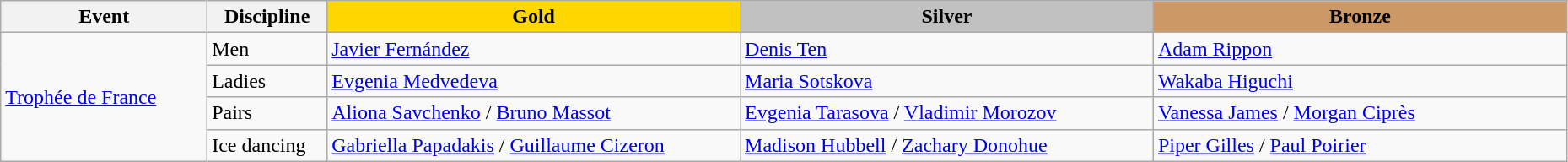<table class="wikitable" style="width:98%;">
<tr>
<th style="width:10%;">Event</th>
<th style="width:5%;">Discipline</th>
<td style="text-align:center; width:20%; background:gold;"><strong>Gold</strong></td>
<td style="text-align:center; width:20%; background:silver;"><strong>Silver</strong></td>
<td style="text-align:center; width:20%; background:#c96;"><strong>Bronze</strong></td>
</tr>
<tr>
<td rowspan=4><a href='#'>Trophée de France</a></td>
<td>Men</td>
<td> <a href='#'>Javier Fernández</a></td>
<td> <a href='#'>Denis Ten</a></td>
<td> <a href='#'>Adam Rippon</a></td>
</tr>
<tr>
<td>Ladies</td>
<td> <a href='#'>Evgenia Medvedeva</a></td>
<td> <a href='#'>Maria Sotskova</a></td>
<td> <a href='#'>Wakaba Higuchi</a></td>
</tr>
<tr>
<td>Pairs</td>
<td> <a href='#'>Aliona Savchenko</a> / <a href='#'>Bruno Massot</a></td>
<td> <a href='#'>Evgenia Tarasova</a> / <a href='#'>Vladimir Morozov</a></td>
<td> <a href='#'>Vanessa James</a> / <a href='#'>Morgan Ciprès</a></td>
</tr>
<tr>
<td>Ice dancing</td>
<td> <a href='#'>Gabriella Papadakis</a> / <a href='#'>Guillaume Cizeron</a></td>
<td> <a href='#'>Madison Hubbell</a> / <a href='#'>Zachary Donohue</a></td>
<td> <a href='#'>Piper Gilles</a> / <a href='#'>Paul Poirier</a></td>
</tr>
</table>
